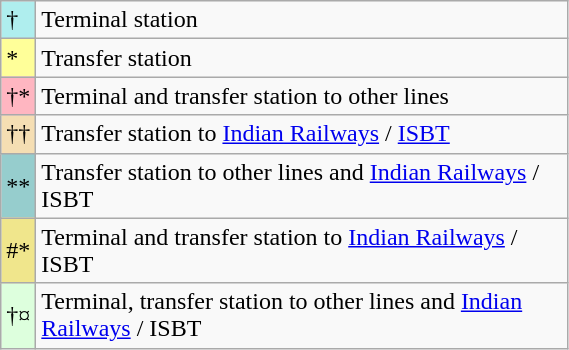<table class="wikitable" style="text-align: left;" style=font-size:95%; width="30%">
<tr>
<td style="background-color:#AFEEEE">†</td>
<td>Terminal station</td>
</tr>
<tr>
<td style="background-color:#FFFF99">*</td>
<td>Transfer station</td>
</tr>
<tr>
<td style="background-color:#FFB6C1">†*</td>
<td>Terminal and transfer station to other lines</td>
</tr>
<tr>
<td style="background-color:#F5DEB3">††</td>
<td>Transfer station to <a href='#'>Indian Railways</a> / <a href='#'>ISBT</a></td>
</tr>
<tr>
<td style="background-color:#96CDCD">**</td>
<td>Transfer station to other lines and <a href='#'>Indian Railways</a> / ISBT</td>
</tr>
<tr>
<td style="background-color:#F0E68C">#*</td>
<td>Terminal and transfer station to <a href='#'>Indian Railways</a> / ISBT</td>
</tr>
<tr>
<td style="background-color:#DDFFDD">†¤</td>
<td>Terminal, transfer station to other lines and <a href='#'>Indian Railways</a> / ISBT</td>
</tr>
</table>
